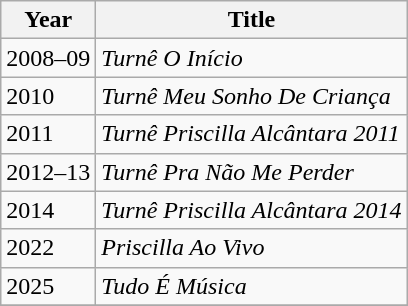<table class="wikitable sortable">
<tr>
<th>Year</th>
<th>Title</th>
</tr>
<tr>
<td>2008–09</td>
<td><em>Turnê O Início</em></td>
</tr>
<tr>
<td>2010</td>
<td><em>Turnê Meu Sonho De Criança</em></td>
</tr>
<tr>
<td>2011</td>
<td><em>Turnê Priscilla Alcântara 2011</em></td>
</tr>
<tr>
<td>2012–13</td>
<td><em>Turnê Pra Não Me Perder</em></td>
</tr>
<tr>
<td>2014</td>
<td><em>Turnê Priscilla Alcântara 2014</em></td>
</tr>
<tr>
<td>2022</td>
<td><em>Priscilla Ao Vivo</em></td>
</tr>
<tr>
<td>2025</td>
<td><em>Tudo É Música</em></td>
</tr>
<tr>
</tr>
</table>
